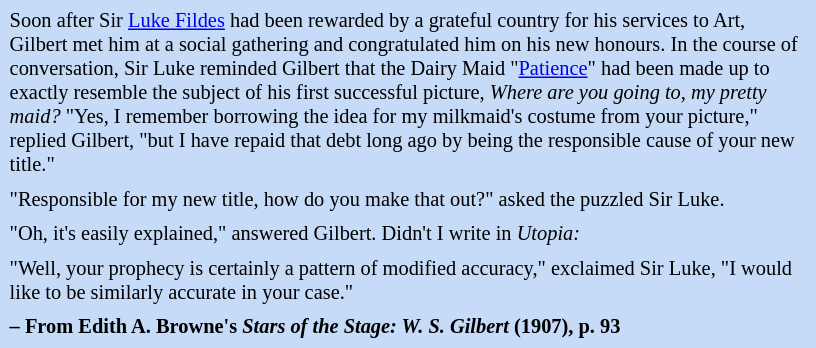<table class="toccolours" cellspacing="5" style="float: right; margin-left: 1em; margin-right: 1em; font-size: 85%; background:#c6dbf7; color:black; width:40em; max-width: 50%">
<tr>
<td style="text-align: left;">Soon after Sir <a href='#'>Luke Fildes</a> had been rewarded by a grateful country for his services to Art, Gilbert met him at a social gathering and congratulated him on his new honours. In the course of conversation, Sir Luke reminded Gilbert that the Dairy Maid "<a href='#'>Patience</a>" had been made up to exactly resemble the subject of his first successful picture, <em>Where are you going to, my pretty maid?</em> "Yes, I remember borrowing the idea for my milkmaid's costume from your picture," replied Gilbert, "but I have repaid that debt long ago by being the responsible cause of your new title."</td>
</tr>
<tr>
<td style="text-align: left;">"Responsible for my new title, how do you make that out?" asked the puzzled Sir Luke.</td>
</tr>
<tr>
<td style="text-align: left;">"Oh, it's easily explained," answered Gilbert. Didn't I write in <em>Utopia:</em><br></td>
</tr>
<tr>
<td style="text-align: left;">"Well, your prophecy is certainly a pattern of modified accuracy," exclaimed Sir Luke, "I would like to be similarly accurate in your case."</td>
</tr>
<tr>
<td style="text-align: left;"><strong>– From Edith A. Browne's <em>Stars of the Stage: W. S. Gilbert</em> (1907), p. 93</strong></td>
</tr>
</table>
